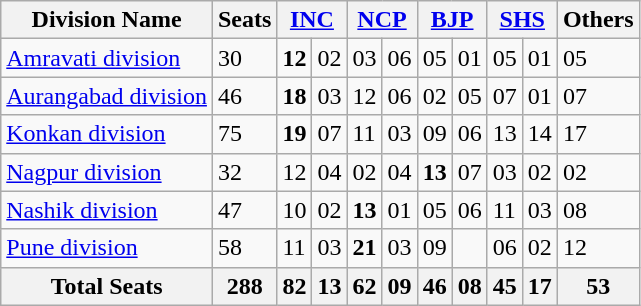<table class="wikitable">
<tr>
<th>Division Name</th>
<th>Seats</th>
<th colspan="2"><a href='#'>INC</a></th>
<th colspan="2"><a href='#'>NCP</a></th>
<th colspan="2"><a href='#'>BJP</a></th>
<th colspan="2"><a href='#'>SHS</a></th>
<th>Others</th>
</tr>
<tr>
<td><a href='#'>Amravati division</a></td>
<td>30</td>
<td><strong>12</strong></td>
<td> 02</td>
<td>03</td>
<td> 06</td>
<td>05</td>
<td> 01</td>
<td>05</td>
<td> 01</td>
<td>05</td>
</tr>
<tr>
<td><a href='#'>Aurangabad division</a></td>
<td>46</td>
<td><strong>18</strong></td>
<td> 03</td>
<td>12</td>
<td> 06</td>
<td>02</td>
<td> 05</td>
<td>07</td>
<td> 01</td>
<td>07</td>
</tr>
<tr>
<td><a href='#'>Konkan division</a></td>
<td>75</td>
<td><strong>19</strong></td>
<td> 07</td>
<td>11</td>
<td> 03</td>
<td>09</td>
<td> 06</td>
<td>13</td>
<td> 14</td>
<td>17</td>
</tr>
<tr>
<td><a href='#'>Nagpur division</a></td>
<td>32</td>
<td>12</td>
<td> 04</td>
<td>02</td>
<td> 04</td>
<td><strong>13</strong></td>
<td> 07</td>
<td>03</td>
<td> 02</td>
<td>02</td>
</tr>
<tr>
<td><a href='#'>Nashik division</a></td>
<td>47</td>
<td>10</td>
<td> 02</td>
<td><strong>13</strong></td>
<td> 01</td>
<td>05</td>
<td> 06</td>
<td>11</td>
<td> 03</td>
<td>08</td>
</tr>
<tr>
<td><a href='#'>Pune division</a></td>
<td>58</td>
<td>11</td>
<td> 03</td>
<td><strong>21</strong></td>
<td> 03</td>
<td>09</td>
<td></td>
<td>06</td>
<td> 02</td>
<td>12</td>
</tr>
<tr>
<th>Total Seats</th>
<th>288</th>
<th>82</th>
<th> 13</th>
<th>62</th>
<th> 09</th>
<th>46</th>
<th> 08</th>
<th>45</th>
<th> 17</th>
<th>53</th>
</tr>
</table>
